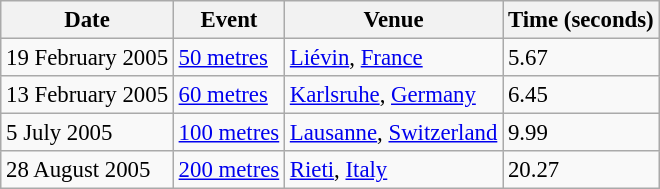<table class="wikitable" style="border-collapse: collapse; font-size: 95%;">
<tr>
<th>Date</th>
<th>Event</th>
<th>Venue</th>
<th>Time (seconds)</th>
</tr>
<tr>
<td>19 February 2005</td>
<td><a href='#'>50 metres</a></td>
<td><a href='#'>Liévin</a>, <a href='#'>France</a></td>
<td>5.67</td>
</tr>
<tr>
<td>13 February 2005</td>
<td><a href='#'>60 metres</a></td>
<td><a href='#'>Karlsruhe</a>, <a href='#'>Germany</a></td>
<td>6.45</td>
</tr>
<tr>
<td>5 July 2005</td>
<td><a href='#'>100 metres</a></td>
<td><a href='#'>Lausanne</a>, <a href='#'>Switzerland</a></td>
<td>9.99</td>
</tr>
<tr>
<td>28 August 2005</td>
<td><a href='#'>200 metres</a></td>
<td><a href='#'>Rieti</a>, <a href='#'>Italy</a></td>
<td>20.27</td>
</tr>
</table>
